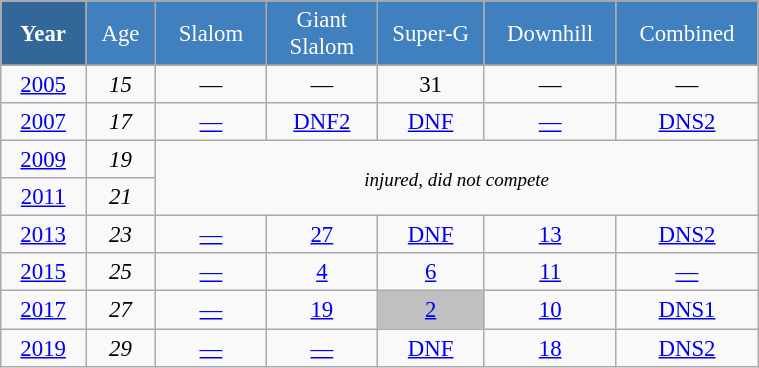<table class="wikitable" style="font-size:95%; text-align:center; border:grey solid 1px; border-collapse:collapse;" width="40%">
<tr style="background-color:#369; color:white;">
<td rowspan="2" colspan="1" width="4%"><strong>Year</strong></td>
</tr>
<tr style="background-color:#4180be; color:white;">
<td width="3%">Age</td>
<td width="5%">Slalom</td>
<td width="5%">Giant<br>Slalom</td>
<td width="5%">Super-G</td>
<td width="5%">Downhill</td>
<td width="5%">Combined</td>
</tr>
<tr style="background-color:#8CB2D8; color:white;">
</tr>
<tr>
<td><a href='#'>2005</a></td>
<td><em>15</em></td>
<td>—</td>
<td>—</td>
<td>31</td>
<td>—</td>
<td>—</td>
</tr>
<tr>
<td><a href='#'>2007</a></td>
<td><em>17</em></td>
<td><a href='#'>—</a></td>
<td><a href='#'>DNF2</a></td>
<td><a href='#'>DNF</a></td>
<td><a href='#'>—</a></td>
<td><a href='#'>DNS2</a></td>
</tr>
<tr>
<td><a href='#'>2009</a></td>
<td><em>19</em></td>
<td colspan=5 rowspan=2><small><em>injured, did not compete</em></small> </td>
</tr>
<tr>
<td><a href='#'>2011</a></td>
<td><em>21</em> </td>
</tr>
<tr>
<td><a href='#'>2013</a></td>
<td><em>23</em></td>
<td><a href='#'>—</a></td>
<td><a href='#'>27</a></td>
<td><a href='#'>DNF</a></td>
<td><a href='#'>13</a></td>
<td><a href='#'>DNS2</a></td>
</tr>
<tr>
<td><a href='#'>2015</a></td>
<td><em>25</em></td>
<td><a href='#'>—</a></td>
<td><a href='#'>4</a></td>
<td><a href='#'>6</a></td>
<td><a href='#'>11</a></td>
<td><a href='#'>—</a></td>
</tr>
<tr>
<td><a href='#'>2017</a></td>
<td><em>27</em></td>
<td><a href='#'>—</a></td>
<td><a href='#'>19</a></td>
<td bgcolor="silver"><a href='#'>2</a></td>
<td><a href='#'>10</a></td>
<td><a href='#'>DNS1</a></td>
</tr>
<tr>
<td><a href='#'>2019</a></td>
<td><em>29</em></td>
<td><a href='#'>—</a></td>
<td><a href='#'>—</a></td>
<td><a href='#'>DNF</a></td>
<td><a href='#'>18</a></td>
<td><a href='#'>DNS2</a></td>
</tr>
</table>
